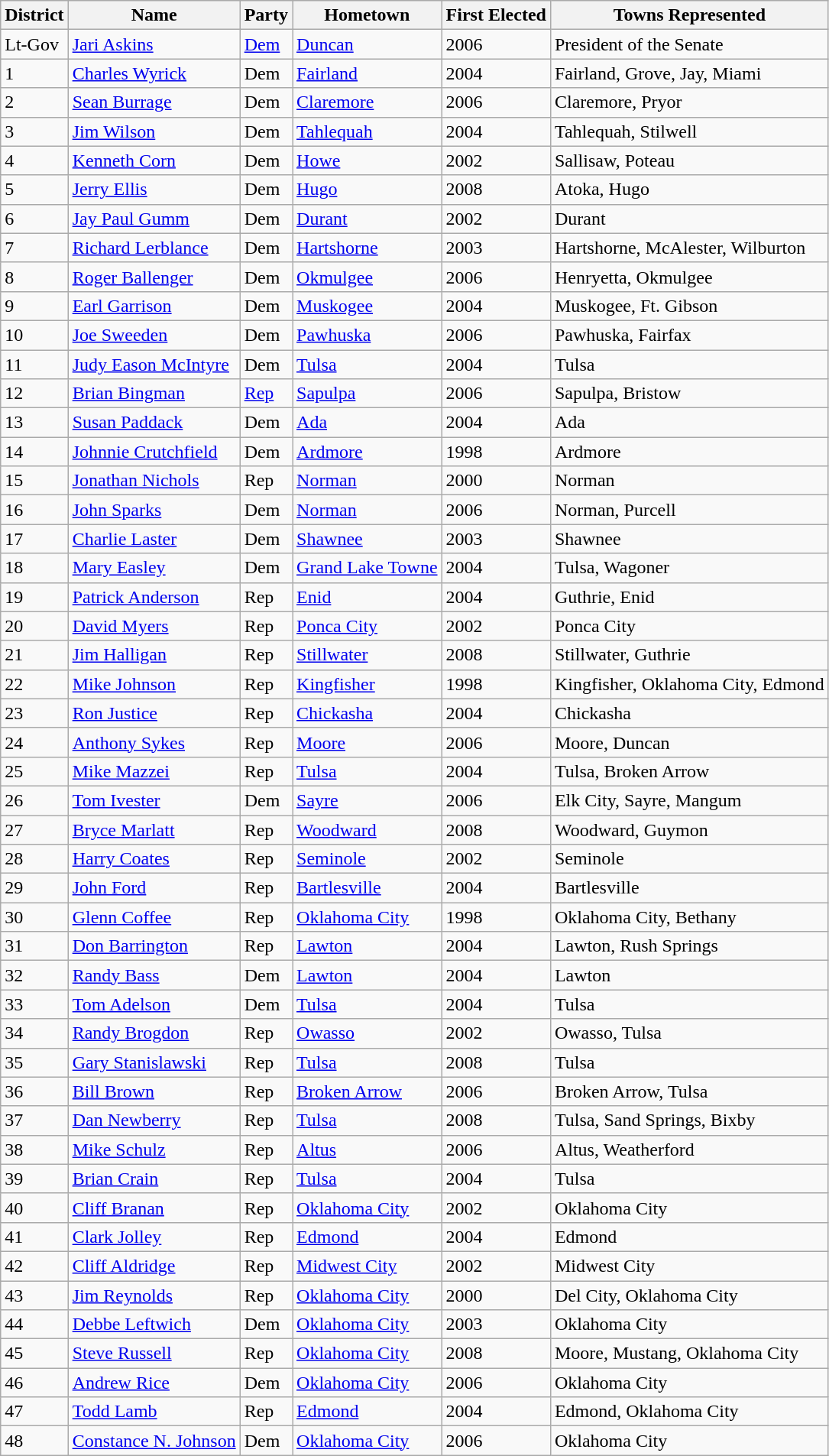<table class="wikitable sortable">
<tr>
<th>District</th>
<th>Name</th>
<th>Party</th>
<th>Hometown</th>
<th>First Elected</th>
<th>Towns Represented</th>
</tr>
<tr>
<td>Lt-Gov</td>
<td><a href='#'>Jari Askins</a></td>
<td><a href='#'>Dem</a></td>
<td><a href='#'>Duncan</a></td>
<td>2006</td>
<td>President of the Senate</td>
</tr>
<tr>
<td>1</td>
<td><a href='#'>Charles Wyrick</a></td>
<td>Dem</td>
<td><a href='#'>Fairland</a></td>
<td>2004</td>
<td>Fairland, Grove, Jay, Miami</td>
</tr>
<tr>
<td>2</td>
<td><a href='#'>Sean Burrage</a></td>
<td>Dem</td>
<td><a href='#'>Claremore</a></td>
<td>2006</td>
<td>Claremore, Pryor</td>
</tr>
<tr>
<td>3</td>
<td><a href='#'>Jim Wilson</a></td>
<td>Dem</td>
<td><a href='#'>Tahlequah</a></td>
<td>2004</td>
<td>Tahlequah, Stilwell</td>
</tr>
<tr>
<td>4</td>
<td><a href='#'>Kenneth Corn</a></td>
<td>Dem</td>
<td><a href='#'>Howe</a></td>
<td>2002</td>
<td>Sallisaw, Poteau</td>
</tr>
<tr>
<td>5</td>
<td><a href='#'>Jerry Ellis</a></td>
<td>Dem</td>
<td><a href='#'>Hugo</a></td>
<td>2008</td>
<td>Atoka, Hugo</td>
</tr>
<tr>
<td>6</td>
<td><a href='#'>Jay Paul Gumm</a></td>
<td>Dem</td>
<td><a href='#'>Durant</a></td>
<td>2002</td>
<td>Durant</td>
</tr>
<tr>
<td>7</td>
<td><a href='#'>Richard Lerblance</a></td>
<td>Dem</td>
<td><a href='#'>Hartshorne</a></td>
<td>2003</td>
<td>Hartshorne, McAlester, Wilburton</td>
</tr>
<tr>
<td>8</td>
<td><a href='#'>Roger Ballenger</a></td>
<td>Dem</td>
<td><a href='#'>Okmulgee</a></td>
<td>2006</td>
<td>Henryetta, Okmulgee</td>
</tr>
<tr>
<td>9</td>
<td><a href='#'>Earl Garrison</a></td>
<td>Dem</td>
<td><a href='#'>Muskogee</a></td>
<td>2004</td>
<td>Muskogee, Ft. Gibson</td>
</tr>
<tr>
<td>10</td>
<td><a href='#'>Joe Sweeden</a></td>
<td>Dem</td>
<td><a href='#'>Pawhuska</a></td>
<td>2006</td>
<td>Pawhuska, Fairfax</td>
</tr>
<tr>
<td>11</td>
<td><a href='#'>Judy Eason McIntyre</a></td>
<td>Dem</td>
<td><a href='#'>Tulsa</a></td>
<td>2004</td>
<td>Tulsa</td>
</tr>
<tr>
<td>12</td>
<td><a href='#'>Brian Bingman</a></td>
<td><a href='#'>Rep</a></td>
<td><a href='#'>Sapulpa</a></td>
<td>2006</td>
<td>Sapulpa, Bristow</td>
</tr>
<tr>
<td>13</td>
<td><a href='#'>Susan Paddack</a></td>
<td>Dem</td>
<td><a href='#'>Ada</a></td>
<td>2004</td>
<td>Ada</td>
</tr>
<tr>
<td>14</td>
<td><a href='#'>Johnnie Crutchfield</a></td>
<td>Dem</td>
<td><a href='#'>Ardmore</a></td>
<td>1998</td>
<td>Ardmore</td>
</tr>
<tr>
<td>15</td>
<td><a href='#'>Jonathan Nichols</a></td>
<td>Rep</td>
<td><a href='#'>Norman</a></td>
<td>2000</td>
<td>Norman</td>
</tr>
<tr>
<td>16</td>
<td><a href='#'>John Sparks</a></td>
<td>Dem</td>
<td><a href='#'>Norman</a></td>
<td>2006</td>
<td>Norman, Purcell</td>
</tr>
<tr>
<td>17</td>
<td><a href='#'>Charlie Laster</a></td>
<td>Dem</td>
<td><a href='#'>Shawnee</a></td>
<td>2003</td>
<td>Shawnee</td>
</tr>
<tr>
<td>18</td>
<td><a href='#'>Mary Easley</a></td>
<td>Dem</td>
<td><a href='#'>Grand Lake Towne</a></td>
<td>2004</td>
<td>Tulsa, Wagoner</td>
</tr>
<tr>
<td>19</td>
<td><a href='#'>Patrick Anderson</a></td>
<td>Rep</td>
<td><a href='#'>Enid</a></td>
<td>2004</td>
<td>Guthrie, Enid</td>
</tr>
<tr>
<td>20</td>
<td><a href='#'>David Myers</a></td>
<td>Rep</td>
<td><a href='#'>Ponca City</a></td>
<td>2002</td>
<td>Ponca City</td>
</tr>
<tr>
<td>21</td>
<td><a href='#'>Jim Halligan</a></td>
<td>Rep</td>
<td><a href='#'>Stillwater</a></td>
<td>2008</td>
<td>Stillwater, Guthrie</td>
</tr>
<tr>
<td>22</td>
<td><a href='#'>Mike Johnson</a></td>
<td>Rep</td>
<td><a href='#'>Kingfisher</a></td>
<td>1998</td>
<td>Kingfisher, Oklahoma City, Edmond</td>
</tr>
<tr>
<td>23</td>
<td><a href='#'>Ron Justice</a></td>
<td>Rep</td>
<td><a href='#'>Chickasha</a></td>
<td>2004</td>
<td>Chickasha</td>
</tr>
<tr>
<td>24</td>
<td><a href='#'>Anthony Sykes</a></td>
<td>Rep</td>
<td><a href='#'>Moore</a></td>
<td>2006</td>
<td>Moore, Duncan</td>
</tr>
<tr>
<td>25</td>
<td><a href='#'>Mike Mazzei</a></td>
<td>Rep</td>
<td><a href='#'>Tulsa</a></td>
<td>2004</td>
<td>Tulsa, Broken Arrow</td>
</tr>
<tr>
<td>26</td>
<td><a href='#'>Tom Ivester</a></td>
<td>Dem</td>
<td><a href='#'>Sayre</a></td>
<td>2006</td>
<td>Elk City, Sayre, Mangum</td>
</tr>
<tr>
<td>27</td>
<td><a href='#'>Bryce Marlatt</a></td>
<td>Rep</td>
<td><a href='#'>Woodward</a></td>
<td>2008</td>
<td>Woodward, Guymon</td>
</tr>
<tr>
<td>28</td>
<td><a href='#'>Harry Coates</a></td>
<td>Rep</td>
<td><a href='#'>Seminole</a></td>
<td>2002</td>
<td>Seminole</td>
</tr>
<tr>
<td>29</td>
<td><a href='#'>John Ford</a></td>
<td>Rep</td>
<td><a href='#'>Bartlesville</a></td>
<td>2004</td>
<td>Bartlesville</td>
</tr>
<tr>
<td>30</td>
<td><a href='#'>Glenn Coffee</a></td>
<td>Rep</td>
<td><a href='#'>Oklahoma City</a></td>
<td>1998</td>
<td>Oklahoma City, Bethany</td>
</tr>
<tr>
<td>31</td>
<td><a href='#'>Don Barrington</a></td>
<td>Rep</td>
<td><a href='#'>Lawton</a></td>
<td>2004</td>
<td>Lawton, Rush Springs</td>
</tr>
<tr>
<td>32</td>
<td><a href='#'>Randy Bass</a></td>
<td>Dem</td>
<td><a href='#'>Lawton</a></td>
<td>2004</td>
<td>Lawton</td>
</tr>
<tr>
<td>33</td>
<td><a href='#'>Tom Adelson</a></td>
<td>Dem</td>
<td><a href='#'>Tulsa</a></td>
<td>2004</td>
<td>Tulsa</td>
</tr>
<tr>
<td>34</td>
<td><a href='#'>Randy Brogdon</a></td>
<td>Rep</td>
<td><a href='#'>Owasso</a></td>
<td>2002</td>
<td>Owasso, Tulsa</td>
</tr>
<tr>
<td>35</td>
<td><a href='#'>Gary Stanislawski</a></td>
<td>Rep</td>
<td><a href='#'>Tulsa</a></td>
<td>2008</td>
<td>Tulsa</td>
</tr>
<tr>
<td>36</td>
<td><a href='#'>Bill Brown</a></td>
<td>Rep</td>
<td><a href='#'>Broken Arrow</a></td>
<td>2006</td>
<td>Broken Arrow, Tulsa</td>
</tr>
<tr>
<td>37</td>
<td><a href='#'>Dan Newberry</a></td>
<td>Rep</td>
<td><a href='#'>Tulsa</a></td>
<td>2008</td>
<td>Tulsa, Sand Springs, Bixby</td>
</tr>
<tr>
<td>38</td>
<td><a href='#'>Mike Schulz</a></td>
<td>Rep</td>
<td><a href='#'>Altus</a></td>
<td>2006</td>
<td>Altus, Weatherford</td>
</tr>
<tr>
<td>39</td>
<td><a href='#'>Brian Crain</a></td>
<td>Rep</td>
<td><a href='#'>Tulsa</a></td>
<td>2004</td>
<td>Tulsa</td>
</tr>
<tr>
<td>40</td>
<td><a href='#'>Cliff Branan</a></td>
<td>Rep</td>
<td><a href='#'>Oklahoma City</a></td>
<td>2002</td>
<td>Oklahoma City</td>
</tr>
<tr>
<td>41</td>
<td><a href='#'>Clark Jolley</a></td>
<td>Rep</td>
<td><a href='#'>Edmond</a></td>
<td>2004</td>
<td>Edmond</td>
</tr>
<tr>
<td>42</td>
<td><a href='#'>Cliff Aldridge</a></td>
<td>Rep</td>
<td><a href='#'>Midwest City</a></td>
<td>2002</td>
<td>Midwest City</td>
</tr>
<tr>
<td>43</td>
<td><a href='#'>Jim Reynolds</a></td>
<td>Rep</td>
<td><a href='#'>Oklahoma City</a></td>
<td>2000</td>
<td>Del City, Oklahoma City</td>
</tr>
<tr>
<td>44</td>
<td><a href='#'>Debbe Leftwich</a></td>
<td>Dem</td>
<td><a href='#'>Oklahoma City</a></td>
<td>2003</td>
<td>Oklahoma City</td>
</tr>
<tr>
<td>45</td>
<td><a href='#'>Steve Russell</a></td>
<td>Rep</td>
<td><a href='#'>Oklahoma City</a></td>
<td>2008</td>
<td>Moore, Mustang, Oklahoma City</td>
</tr>
<tr>
<td>46</td>
<td><a href='#'>Andrew Rice</a></td>
<td>Dem</td>
<td><a href='#'>Oklahoma City</a></td>
<td>2006</td>
<td>Oklahoma City</td>
</tr>
<tr>
<td>47</td>
<td><a href='#'>Todd Lamb</a></td>
<td>Rep</td>
<td><a href='#'>Edmond</a></td>
<td>2004</td>
<td>Edmond, Oklahoma City</td>
</tr>
<tr>
<td>48</td>
<td><a href='#'>Constance N. Johnson</a></td>
<td>Dem</td>
<td><a href='#'>Oklahoma City</a></td>
<td>2006</td>
<td>Oklahoma City</td>
</tr>
</table>
